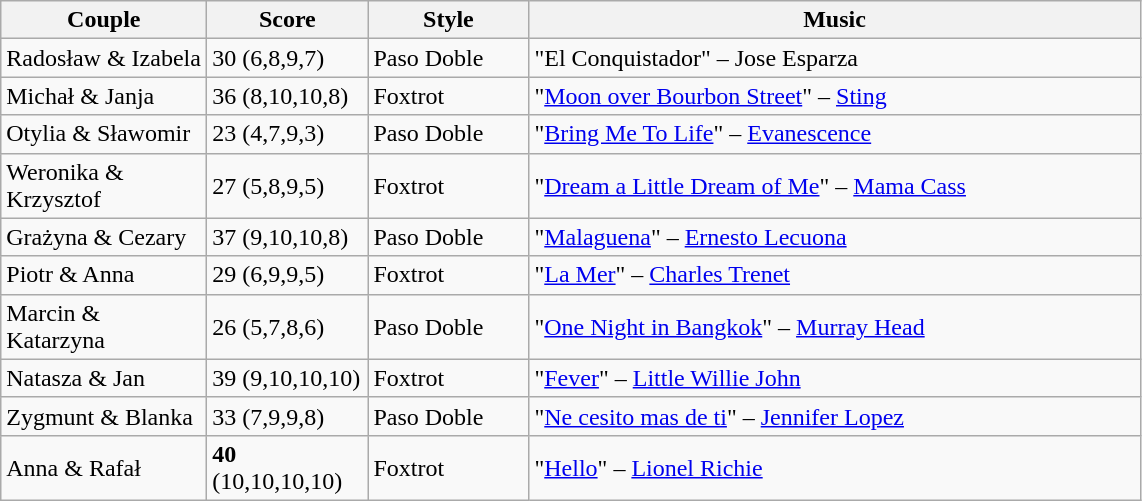<table class="wikitable">
<tr>
<th style="width:130px;">Couple</th>
<th style="width:100px;">Score</th>
<th style="width:100px;">Style</th>
<th style="width:400px;">Music</th>
</tr>
<tr>
<td>Radosław & Izabela</td>
<td>30 (6,8,9,7)</td>
<td>Paso Doble</td>
<td>"El Conquistador" – Jose Esparza</td>
</tr>
<tr>
<td>Michał & Janja</td>
<td>36 (8,10,10,8)</td>
<td>Foxtrot</td>
<td>"<a href='#'>Moon over Bourbon Street</a>" – <a href='#'>Sting</a></td>
</tr>
<tr>
<td>Otylia & Sławomir</td>
<td>23 (4,7,9,3)</td>
<td>Paso Doble</td>
<td>"<a href='#'>Bring Me To Life</a>" – <a href='#'>Evanescence</a></td>
</tr>
<tr>
<td>Weronika & Krzysztof</td>
<td>27 (5,8,9,5)</td>
<td>Foxtrot</td>
<td>"<a href='#'>Dream a Little Dream of Me</a>" – <a href='#'>Mama Cass</a></td>
</tr>
<tr>
<td>Grażyna & Cezary</td>
<td>37 (9,10,10,8)</td>
<td>Paso Doble</td>
<td>"<a href='#'>Malaguena</a>" – <a href='#'>Ernesto Lecuona</a></td>
</tr>
<tr>
<td>Piotr & Anna</td>
<td>29 (6,9,9,5)</td>
<td>Foxtrot</td>
<td>"<a href='#'>La Mer</a>" – <a href='#'>Charles Trenet</a></td>
</tr>
<tr>
<td>Marcin & Katarzyna</td>
<td>26 (5,7,8,6)</td>
<td>Paso Doble</td>
<td>"<a href='#'>One Night in Bangkok</a>" – <a href='#'>Murray Head</a></td>
</tr>
<tr>
<td>Natasza & Jan</td>
<td>39 (9,10,10,10)</td>
<td>Foxtrot</td>
<td>"<a href='#'>Fever</a>" – <a href='#'>Little Willie John</a></td>
</tr>
<tr>
<td>Zygmunt & Blanka</td>
<td>33 (7,9,9,8)</td>
<td>Paso Doble</td>
<td>"<a href='#'>Ne cesito mas de ti</a>" – <a href='#'>Jennifer Lopez</a></td>
</tr>
<tr>
<td>Anna & Rafał</td>
<td><strong>40</strong> (10,10,10,10)</td>
<td>Foxtrot</td>
<td>"<a href='#'>Hello</a>" – <a href='#'>Lionel Richie</a></td>
</tr>
</table>
